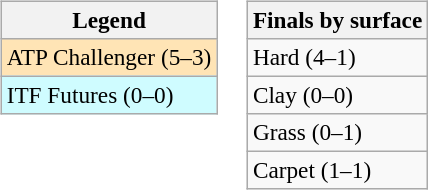<table>
<tr valign=top>
<td><br><table class=wikitable style=font-size:97%>
<tr>
<th>Legend</th>
</tr>
<tr bgcolor=moccasin>
<td>ATP Challenger (5–3)</td>
</tr>
<tr bgcolor=cffcff>
<td>ITF Futures (0–0)</td>
</tr>
</table>
</td>
<td><br><table class=wikitable style=font-size:97%>
<tr>
<th>Finals by surface</th>
</tr>
<tr>
<td>Hard (4–1)</td>
</tr>
<tr>
<td>Clay (0–0)</td>
</tr>
<tr>
<td>Grass (0–1)</td>
</tr>
<tr>
<td>Carpet (1–1)</td>
</tr>
</table>
</td>
</tr>
</table>
